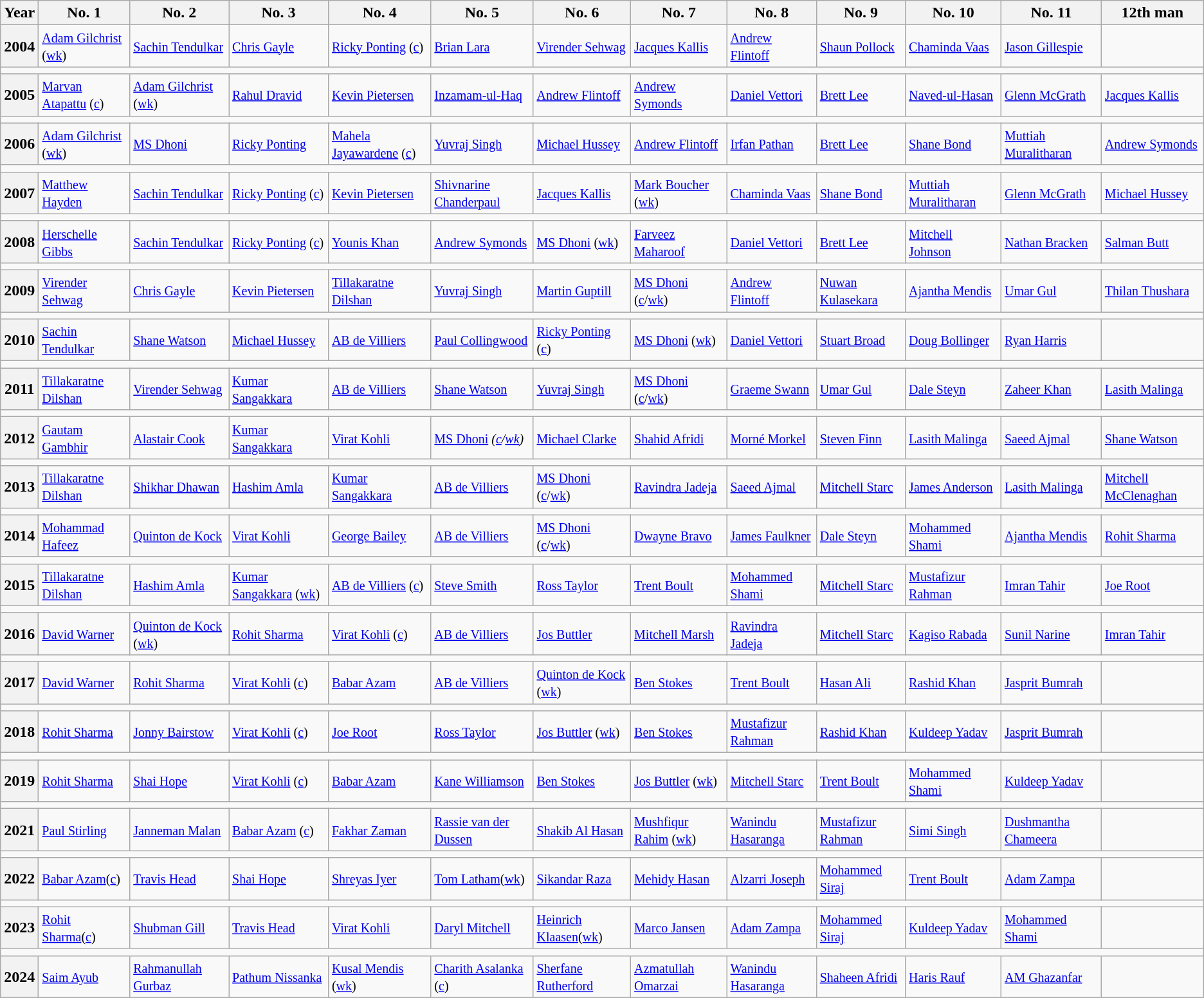<table class="wikitable">
<tr>
<th>Year</th>
<th>No. 1</th>
<th>No. 2</th>
<th>No. 3</th>
<th>No. 4</th>
<th>No. 5</th>
<th>No. 6</th>
<th>No. 7</th>
<th>No. 8</th>
<th>No. 9</th>
<th>No. 10</th>
<th>No. 11</th>
<th>12th man</th>
</tr>
<tr>
<th>2004</th>
<td><small> <a href='#'>Adam Gilchrist</a> (<a href='#'>wk</a>)</small></td>
<td><small> <a href='#'>Sachin Tendulkar</a></small></td>
<td><small> <a href='#'>Chris Gayle</a></small></td>
<td><small> <a href='#'>Ricky Ponting</a> (<a href='#'>c</a>)</small></td>
<td><small> <a href='#'>Brian Lara</a></small></td>
<td><small> <a href='#'>Virender Sehwag</a></small></td>
<td><small> <a href='#'>Jacques Kallis</a></small></td>
<td><small> <a href='#'>Andrew Flintoff</a></small></td>
<td><small> <a href='#'>Shaun Pollock</a></small></td>
<td><small> <a href='#'>Chaminda Vaas</a></small></td>
<td><small> <a href='#'>Jason Gillespie</a></small></td>
<td></td>
</tr>
<tr>
<td colspan="13"></td>
</tr>
<tr>
<th>2005</th>
<td><small> <a href='#'>Marvan Atapattu</a> (<a href='#'>c</a>)</small></td>
<td><small> <a href='#'>Adam Gilchrist</a> (<a href='#'>wk</a>)</small></td>
<td><small> <a href='#'>Rahul Dravid</a></small></td>
<td><small> <a href='#'>Kevin Pietersen</a></small></td>
<td><small> <a href='#'>Inzamam-ul-Haq</a></small></td>
<td><small> <a href='#'>Andrew Flintoff</a></small></td>
<td><small> <a href='#'>Andrew Symonds</a></small></td>
<td><small> <a href='#'>Daniel Vettori</a></small></td>
<td><small> <a href='#'>Brett Lee</a></small></td>
<td><small> <a href='#'>Naved-ul-Hasan</a></small></td>
<td><small> <a href='#'>Glenn McGrath</a></small></td>
<td><small> <a href='#'>Jacques Kallis</a></small></td>
</tr>
<tr>
<td colspan="13"></td>
</tr>
<tr>
<th>2006</th>
<td><small> <a href='#'>Adam Gilchrist</a> (<a href='#'>wk</a>)</small></td>
<td><small> <a href='#'>MS Dhoni</a></small></td>
<td><small> <a href='#'>Ricky Ponting</a></small></td>
<td><small> <a href='#'>Mahela Jayawardene</a> (<a href='#'>c</a>)</small></td>
<td><small> <a href='#'>Yuvraj Singh</a></small></td>
<td><small> <a href='#'>Michael Hussey</a></small></td>
<td><small> <a href='#'>Andrew Flintoff</a></small></td>
<td><small> <a href='#'>Irfan Pathan</a></small></td>
<td><small> <a href='#'>Brett Lee</a></small></td>
<td><small> <a href='#'>Shane Bond</a></small></td>
<td><small> <a href='#'>Muttiah Muralitharan</a></small></td>
<td><small> <a href='#'>Andrew Symonds</a></small></td>
</tr>
<tr>
<td colspan="13"></td>
</tr>
<tr>
<th>2007</th>
<td><small> <a href='#'>Matthew Hayden</a></small></td>
<td><small> <a href='#'>Sachin Tendulkar</a></small></td>
<td><small> <a href='#'>Ricky Ponting</a> (<a href='#'>c</a>)</small></td>
<td><small> <a href='#'>Kevin Pietersen</a></small></td>
<td><small> <a href='#'>Shivnarine Chanderpaul</a></small></td>
<td><small> <a href='#'>Jacques Kallis</a></small></td>
<td><small> <a href='#'>Mark Boucher</a> (<a href='#'>wk</a>)</small></td>
<td><small> <a href='#'>Chaminda Vaas</a></small></td>
<td><small> <a href='#'>Shane Bond</a></small></td>
<td><small> <a href='#'>Muttiah Muralitharan</a></small></td>
<td><small> <a href='#'>Glenn McGrath</a></small></td>
<td><small> <a href='#'>Michael Hussey</a></small></td>
</tr>
<tr>
<td colspan="13"></td>
</tr>
<tr>
<th>2008</th>
<td><small> <a href='#'>Herschelle Gibbs</a></small></td>
<td><small> <a href='#'>Sachin Tendulkar</a></small></td>
<td><small> <a href='#'>Ricky Ponting</a> (<a href='#'>c</a>)</small></td>
<td><small> <a href='#'>Younis Khan</a></small></td>
<td><small> <a href='#'>Andrew Symonds</a></small></td>
<td><small> <a href='#'>MS Dhoni</a> (<a href='#'>wk</a>)</small></td>
<td><small> <a href='#'>Farveez Maharoof</a></small></td>
<td><small> <a href='#'>Daniel Vettori</a></small></td>
<td><small> <a href='#'>Brett Lee</a></small></td>
<td><small> <a href='#'>Mitchell Johnson</a></small></td>
<td><small> <a href='#'>Nathan Bracken</a></small></td>
<td><small> <a href='#'>Salman Butt</a></small></td>
</tr>
<tr>
<td colspan="13"></td>
</tr>
<tr>
<th>2009</th>
<td><small> <a href='#'>Virender Sehwag</a></small></td>
<td><small> <a href='#'>Chris Gayle</a></small></td>
<td><small> <a href='#'>Kevin Pietersen</a></small></td>
<td><small> <a href='#'>Tillakaratne Dilshan</a></small></td>
<td><small> <a href='#'>Yuvraj Singh</a></small></td>
<td><small> <a href='#'>Martin Guptill</a></small></td>
<td><small> <a href='#'>MS Dhoni</a> (<a href='#'>c</a>/<a href='#'>wk</a>)</small></td>
<td><small> <a href='#'>Andrew Flintoff</a></small></td>
<td><small> <a href='#'>Nuwan Kulasekara</a></small></td>
<td><small> <a href='#'>Ajantha Mendis</a></small></td>
<td><small> <a href='#'>Umar Gul</a></small></td>
<td><small> <a href='#'>Thilan Thushara</a></small></td>
</tr>
<tr>
<td colspan="13"></td>
</tr>
<tr>
<th>2010</th>
<td><small> <a href='#'>Sachin Tendulkar</a></small></td>
<td><small> <a href='#'>Shane Watson</a></small></td>
<td><small> <a href='#'>Michael Hussey</a></small></td>
<td><small> <a href='#'>AB de Villiers</a></small></td>
<td><small> <a href='#'>Paul Collingwood</a></small></td>
<td><small> <a href='#'>Ricky Ponting</a> (<a href='#'>c</a>)</small></td>
<td><small> <a href='#'>MS Dhoni</a> (<a href='#'>wk</a>)</small></td>
<td><small> <a href='#'>Daniel Vettori</a> </small></td>
<td><small> <a href='#'>Stuart Broad</a></small></td>
<td><small> <a href='#'>Doug Bollinger</a></small></td>
<td><small> <a href='#'>Ryan Harris</a></small></td>
<td></td>
</tr>
<tr>
<td colspan="13"></td>
</tr>
<tr>
<th>2011</th>
<td><small> <a href='#'>Tillakaratne Dilshan</a></small></td>
<td><small> <a href='#'>Virender Sehwag</a></small></td>
<td><small> <a href='#'>Kumar Sangakkara</a></small></td>
<td><small> <a href='#'>AB de Villiers</a></small></td>
<td><small> <a href='#'>Shane Watson</a></small></td>
<td><small> <a href='#'>Yuvraj Singh</a></small></td>
<td><small> <a href='#'>MS Dhoni</a> (<a href='#'>c</a>/<a href='#'>wk</a>)</small></td>
<td><small> <a href='#'>Graeme Swann</a></small></td>
<td><small> <a href='#'>Umar Gul</a></small></td>
<td><small> <a href='#'>Dale Steyn</a></small></td>
<td><small> <a href='#'>Zaheer Khan</a></small></td>
<td><small> <a href='#'>Lasith Malinga</a></small></td>
</tr>
<tr>
<td colspan="13"></td>
</tr>
<tr>
<th>2012</th>
<td><small> <a href='#'>Gautam Gambhir</a></small></td>
<td><small> <a href='#'>Alastair Cook</a></small></td>
<td><small> <a href='#'>Kumar Sangakkara</a></small></td>
<td><small> <a href='#'>Virat Kohli</a></small></td>
<td><small> <a href='#'>MS Dhoni</a><em> (<a href='#'>c</a>/<a href='#'>wk</a>)</em></small></td>
<td><small> <a href='#'>Michael Clarke</a></small></td>
<td><small> <a href='#'>Shahid Afridi</a></small></td>
<td><small> <a href='#'>Morné Morkel</a></small></td>
<td><small> <a href='#'>Steven Finn</a></small></td>
<td><small> <a href='#'>Lasith Malinga</a></small></td>
<td><small> <a href='#'>Saeed Ajmal</a></small></td>
<td><small> <a href='#'>Shane Watson</a></small></td>
</tr>
<tr>
<td colspan="13"></td>
</tr>
<tr>
<th>2013</th>
<td><small> <a href='#'>Tillakaratne Dilshan</a></small></td>
<td><small> <a href='#'>Shikhar Dhawan</a></small></td>
<td><small> <a href='#'>Hashim Amla</a></small></td>
<td><small> <a href='#'>Kumar Sangakkara</a></small></td>
<td><small> <a href='#'>AB de Villiers</a></small></td>
<td><small> <a href='#'>MS Dhoni</a> (<a href='#'>c</a>/<a href='#'>wk</a>)</small></td>
<td><small> <a href='#'>Ravindra Jadeja</a></small></td>
<td><small> <a href='#'>Saeed Ajmal</a></small></td>
<td><small> <a href='#'>Mitchell Starc</a></small></td>
<td><small> <a href='#'>James Anderson</a></small></td>
<td><small> <a href='#'>Lasith Malinga</a></small></td>
<td><small> <a href='#'>Mitchell McClenaghan</a></small></td>
</tr>
<tr>
<td colspan="13"></td>
</tr>
<tr>
<th>2014</th>
<td><small> <a href='#'>Mohammad Hafeez</a></small></td>
<td><small> <a href='#'>Quinton de Kock</a></small></td>
<td><small> <a href='#'>Virat Kohli</a></small></td>
<td><small> <a href='#'>George Bailey</a></small></td>
<td><small> <a href='#'>AB de Villiers</a></small></td>
<td><small> <a href='#'>MS Dhoni</a> (<a href='#'>c</a>/<a href='#'>wk</a>)</small></td>
<td><small> <a href='#'>Dwayne Bravo</a></small></td>
<td><small> <a href='#'>James Faulkner</a></small></td>
<td><small> <a href='#'>Dale Steyn</a></small></td>
<td><small> <a href='#'>Mohammed Shami</a></small></td>
<td><small> <a href='#'>Ajantha Mendis</a></small></td>
<td><small> <a href='#'>Rohit Sharma</a></small></td>
</tr>
<tr>
<td colspan="13"></td>
</tr>
<tr>
<th>2015</th>
<td><small> <a href='#'>Tillakaratne Dilshan</a></small></td>
<td><small> <a href='#'>Hashim Amla</a></small></td>
<td><small> <a href='#'>Kumar Sangakkara</a> (<a href='#'>wk</a>)</small></td>
<td><small> <a href='#'>AB de Villiers</a> (<a href='#'>c</a>)</small></td>
<td><small> <a href='#'>Steve Smith</a></small></td>
<td><small> <a href='#'>Ross Taylor</a></small></td>
<td><small> <a href='#'>Trent Boult</a></small></td>
<td><small> <a href='#'>Mohammed Shami</a></small></td>
<td><small> <a href='#'>Mitchell Starc</a> </small></td>
<td><small> <a href='#'>Mustafizur Rahman</a></small></td>
<td><small> <a href='#'>Imran Tahir</a></small></td>
<td><small> <a href='#'>Joe Root</a></small></td>
</tr>
<tr>
<td colspan="13"></td>
</tr>
<tr>
<th>2016</th>
<td><small> <a href='#'>David Warner</a></small></td>
<td><small> <a href='#'>Quinton de Kock</a> (<a href='#'>wk</a>)</small></td>
<td><small> <a href='#'>Rohit Sharma</a></small></td>
<td><small> <a href='#'>Virat Kohli</a> (<a href='#'>c</a>)</small></td>
<td><small> <a href='#'>AB de Villiers</a></small></td>
<td><small> <a href='#'>Jos Buttler</a></small></td>
<td><small> <a href='#'>Mitchell Marsh</a></small></td>
<td><small> <a href='#'>Ravindra Jadeja</a></small></td>
<td><small> <a href='#'>Mitchell Starc</a> </small></td>
<td><small> <a href='#'>Kagiso Rabada</a></small></td>
<td><small> <a href='#'>Sunil Narine</a></small></td>
<td><small> <a href='#'>Imran Tahir</a></small></td>
</tr>
<tr>
<td colspan="13"></td>
</tr>
<tr>
<th>2017</th>
<td><small> <a href='#'>David Warner</a></small></td>
<td><small> <a href='#'>Rohit Sharma</a></small></td>
<td><small> <a href='#'>Virat Kohli</a> (<a href='#'>c</a>)</small></td>
<td><small> <a href='#'>Babar Azam</a></small></td>
<td><small> <a href='#'>AB de Villiers</a></small></td>
<td><small> <a href='#'>Quinton de Kock</a> (<a href='#'>wk</a>)</small></td>
<td><small> <a href='#'>Ben Stokes</a></small></td>
<td><small> <a href='#'>Trent Boult</a></small></td>
<td><small> <a href='#'>Hasan Ali</a></small></td>
<td><small> <a href='#'>Rashid Khan</a></small></td>
<td><small> <a href='#'>Jasprit Bumrah</a></small></td>
<td></td>
</tr>
<tr>
<td colspan="13"></td>
</tr>
<tr>
<th>2018</th>
<td><small> <a href='#'>Rohit Sharma</a></small></td>
<td><small> <a href='#'>Jonny Bairstow</a></small></td>
<td><small> <a href='#'>Virat Kohli</a> (<a href='#'>c</a>)</small></td>
<td><small> <a href='#'>Joe Root</a></small></td>
<td><small> <a href='#'>Ross Taylor</a></small></td>
<td><small> <a href='#'>Jos Buttler</a> (<a href='#'>wk</a>) </small></td>
<td><small> <a href='#'>Ben Stokes</a></small></td>
<td><small> <a href='#'>Mustafizur Rahman</a></small></td>
<td><small> <a href='#'>Rashid Khan</a></small></td>
<td><small> <a href='#'>Kuldeep Yadav</a></small></td>
<td><small> <a href='#'>Jasprit Bumrah</a></small></td>
<td></td>
</tr>
<tr>
<td colspan="13"></td>
</tr>
<tr>
<th>2019</th>
<td><small> <a href='#'>Rohit Sharma</a></small></td>
<td><small> <a href='#'>Shai Hope</a></small></td>
<td><small> <a href='#'>Virat Kohli</a> (<a href='#'>c</a>)</small></td>
<td><small> <a href='#'>Babar Azam</a></small></td>
<td><small> <a href='#'>Kane Williamson</a></small></td>
<td><small> <a href='#'>Ben Stokes</a></small></td>
<td><small> <a href='#'>Jos Buttler</a> (<a href='#'>wk</a>)</small></td>
<td><small> <a href='#'>Mitchell Starc</a></small></td>
<td><small> <a href='#'>Trent Boult</a></small></td>
<td><small> <a href='#'>Mohammed Shami</a></small></td>
<td><small> <a href='#'>Kuldeep Yadav</a></small></td>
<td></td>
</tr>
<tr>
<td colspan="13"></td>
</tr>
<tr>
<th>2021</th>
<td><small> <a href='#'>Paul Stirling</a></small></td>
<td><small> <a href='#'>Janneman Malan</a></small></td>
<td><small> <a href='#'>Babar Azam</a> (<a href='#'>c</a>)</small></td>
<td><small> <a href='#'>Fakhar Zaman</a></small></td>
<td><small> <a href='#'>Rassie van der Dussen</a></small></td>
<td><small> <a href='#'>Shakib Al Hasan</a></small></td>
<td><small> <a href='#'>Mushfiqur Rahim</a> (<a href='#'>wk</a>)</small></td>
<td><small> <a href='#'>Wanindu Hasaranga</a></small></td>
<td><small> <a href='#'>Mustafizur Rahman</a></small></td>
<td><small> <a href='#'>Simi Singh</a></small></td>
<td><small> <a href='#'>Dushmantha Chameera</a></small></td>
<td></td>
</tr>
<tr>
<td colspan="13"></td>
</tr>
<tr>
<th>2022</th>
<td><small> <a href='#'>Babar Azam</a>(<a href='#'>c</a>)</small></td>
<td><small> <a href='#'>Travis Head</a></small></td>
<td><small> <a href='#'>Shai Hope</a></small></td>
<td><small> <a href='#'>Shreyas Iyer</a></small></td>
<td><small> <a href='#'>Tom Latham</a>(<a href='#'>wk</a>)</small></td>
<td><small> <a href='#'>Sikandar Raza</a></small></td>
<td><small> <a href='#'>Mehidy Hasan</a></small></td>
<td><small> <a href='#'>Alzarri Joseph</a></small></td>
<td><small> <a href='#'>Mohammed Siraj</a></small></td>
<td><small> <a href='#'>Trent Boult</a></small></td>
<td><small> <a href='#'>Adam Zampa</a></small></td>
<td></td>
</tr>
<tr>
<td colspan="13"></td>
</tr>
<tr>
<th>2023</th>
<td><small> <a href='#'>Rohit Sharma</a>(<a href='#'>c</a>)</small></td>
<td><small> <a href='#'>Shubman Gill</a></small></td>
<td><small> <a href='#'>Travis Head</a></small></td>
<td><small> <a href='#'>Virat Kohli</a></small></td>
<td><small> <a href='#'>Daryl Mitchell</a></small></td>
<td><small> <a href='#'>Heinrich Klaasen</a>(<a href='#'>wk</a>)</small></td>
<td><small> <a href='#'>Marco Jansen</a></small></td>
<td><small> <a href='#'>Adam Zampa</a></small></td>
<td><small> <a href='#'>Mohammed Siraj</a></small></td>
<td><small> <a href='#'>Kuldeep Yadav</a></small></td>
<td><small> <a href='#'>Mohammed Shami</a></small></td>
<td></td>
</tr>
<tr>
<td colspan="13"></td>
</tr>
<tr>
<th>2024</th>
<td><small> <a href='#'>Saim Ayub</a></small></td>
<td><small> <a href='#'>Rahmanullah Gurbaz</a></small></td>
<td><small> <a href='#'>Pathum Nissanka</a></small></td>
<td><small> <a href='#'>Kusal Mendis</a> (<a href='#'>wk</a>)</small></td>
<td><small> <a href='#'>Charith Asalanka</a> (<a href='#'>c</a>)</small></td>
<td><small> <a href='#'>Sherfane Rutherford</a></small></td>
<td><small> <a href='#'>Azmatullah Omarzai</a></small></td>
<td><small> <a href='#'>Wanindu Hasaranga</a></small></td>
<td><small> <a href='#'>Shaheen Afridi</a></small></td>
<td><small> <a href='#'>Haris Rauf</a></small></td>
<td><small> <a href='#'>AM Ghazanfar</a></small></td>
<td></td>
</tr>
</table>
